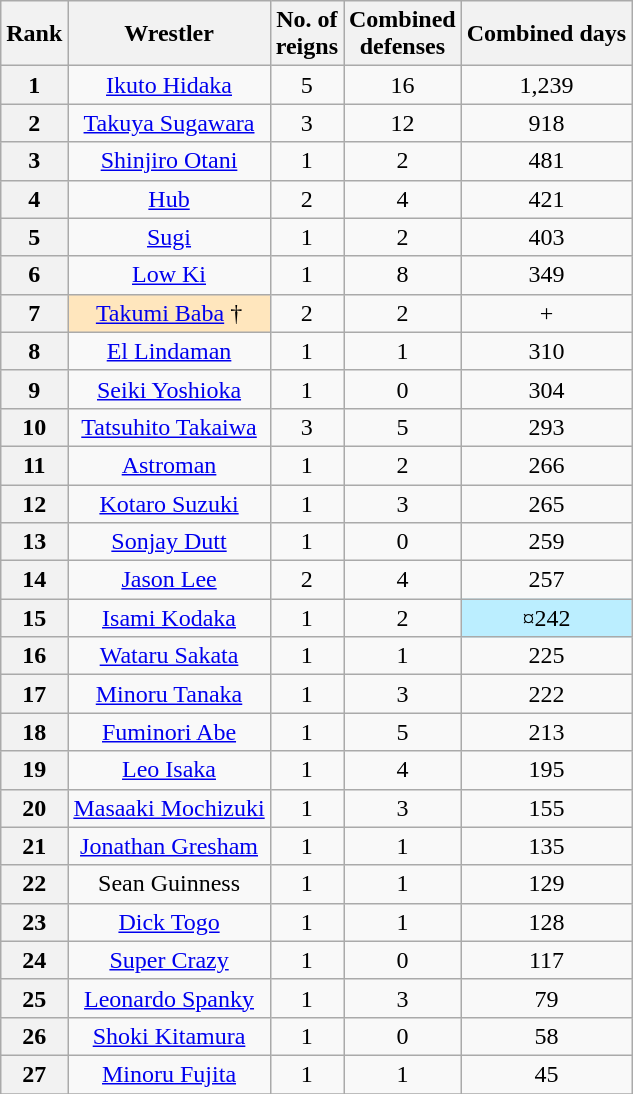<table class="wikitable sortable" style="text-align: center">
<tr>
<th>Rank</th>
<th>Wrestler</th>
<th>No. of<br>reigns</th>
<th>Combined<br>defenses</th>
<th>Combined days</th>
</tr>
<tr>
<th>1</th>
<td><a href='#'>Ikuto Hidaka</a></td>
<td>5</td>
<td>16</td>
<td>1,239</td>
</tr>
<tr>
<th>2</th>
<td><a href='#'>Takuya Sugawara</a></td>
<td>3</td>
<td>12</td>
<td>918</td>
</tr>
<tr>
<th>3</th>
<td><a href='#'>Shinjiro Otani</a></td>
<td>1</td>
<td>2</td>
<td>481</td>
</tr>
<tr>
<th>4</th>
<td><a href='#'>Hub</a></td>
<td>2</td>
<td>4</td>
<td>421</td>
</tr>
<tr>
<th>5</th>
<td><a href='#'>Sugi</a></td>
<td>1</td>
<td>2</td>
<td>403</td>
</tr>
<tr>
<th>6</th>
<td><a href='#'>Low Ki</a></td>
<td>1</td>
<td>8</td>
<td>349</td>
</tr>
<tr>
<th>7</th>
<td style="background-color:#FFE6BD"><a href='#'>Takumi Baba</a> †</td>
<td>2</td>
<td>2</td>
<td>+</td>
</tr>
<tr>
<th>8</th>
<td><a href='#'>El Lindaman</a></td>
<td>1</td>
<td>1</td>
<td>310</td>
</tr>
<tr>
<th>9</th>
<td><a href='#'>Seiki Yoshioka</a></td>
<td>1</td>
<td>0</td>
<td>304</td>
</tr>
<tr>
<th>10</th>
<td><a href='#'>Tatsuhito Takaiwa</a></td>
<td>3</td>
<td>5</td>
<td>293</td>
</tr>
<tr>
<th>11</th>
<td><a href='#'>Astroman</a></td>
<td>1</td>
<td>2</td>
<td>266</td>
</tr>
<tr>
<th>12</th>
<td><a href='#'>Kotaro Suzuki</a></td>
<td>1</td>
<td>3</td>
<td>265</td>
</tr>
<tr>
<th>13</th>
<td><a href='#'>Sonjay Dutt</a></td>
<td>1</td>
<td>0</td>
<td>259</td>
</tr>
<tr>
<th>14</th>
<td><a href='#'>Jason Lee</a></td>
<td>2</td>
<td>4</td>
<td>257</td>
</tr>
<tr>
<th>15</th>
<td><a href='#'>Isami Kodaka</a></td>
<td>1</td>
<td>2</td>
<td style="background-color:#bbeeff">¤242</td>
</tr>
<tr>
<th>16</th>
<td><a href='#'>Wataru Sakata</a></td>
<td>1</td>
<td>1</td>
<td>225</td>
</tr>
<tr>
<th>17</th>
<td><a href='#'>Minoru Tanaka</a></td>
<td>1</td>
<td>3</td>
<td>222</td>
</tr>
<tr>
<th>18</th>
<td><a href='#'>Fuminori Abe</a></td>
<td>1</td>
<td>5</td>
<td>213</td>
</tr>
<tr>
<th>19</th>
<td><a href='#'>Leo Isaka</a></td>
<td>1</td>
<td>4</td>
<td>195</td>
</tr>
<tr>
<th>20</th>
<td><a href='#'>Masaaki Mochizuki</a></td>
<td>1</td>
<td>3</td>
<td>155</td>
</tr>
<tr>
<th>21</th>
<td><a href='#'>Jonathan Gresham</a></td>
<td>1</td>
<td>1</td>
<td>135</td>
</tr>
<tr>
<th>22</th>
<td>Sean Guinness</td>
<td>1</td>
<td>1</td>
<td>129</td>
</tr>
<tr>
<th>23</th>
<td><a href='#'>Dick Togo</a></td>
<td>1</td>
<td>1</td>
<td>128</td>
</tr>
<tr>
<th>24</th>
<td><a href='#'>Super Crazy</a></td>
<td>1</td>
<td>0</td>
<td>117</td>
</tr>
<tr>
<th>25</th>
<td><a href='#'>Leonardo Spanky</a></td>
<td>1</td>
<td>3</td>
<td>79</td>
</tr>
<tr>
<th>26</th>
<td><a href='#'>Shoki Kitamura</a></td>
<td>1</td>
<td>0</td>
<td>58</td>
</tr>
<tr>
<th>27</th>
<td><a href='#'>Minoru Fujita</a></td>
<td>1</td>
<td>1</td>
<td>45</td>
</tr>
<tr>
</tr>
</table>
